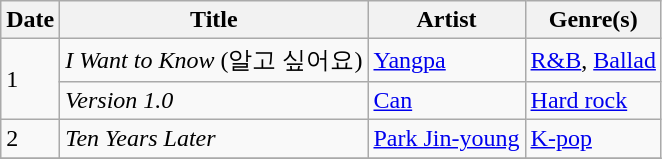<table class="wikitable" style="text-align: left;">
<tr>
<th>Date</th>
<th>Title</th>
<th>Artist</th>
<th>Genre(s)</th>
</tr>
<tr>
<td rowspan="2">1</td>
<td><em>I Want to Know</em> (알고 싶어요)</td>
<td><a href='#'>Yangpa</a></td>
<td><a href='#'>R&B</a>, <a href='#'>Ballad</a></td>
</tr>
<tr>
<td><em>Version 1.0</em></td>
<td><a href='#'>Can</a></td>
<td><a href='#'>Hard rock</a></td>
</tr>
<tr>
<td>2</td>
<td><em>Ten Years Later</em></td>
<td><a href='#'>Park Jin-young</a></td>
<td><a href='#'>K-pop</a></td>
</tr>
<tr>
</tr>
</table>
